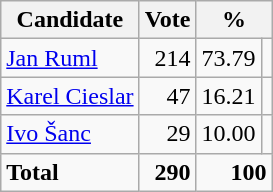<table class=wikitable style=text-align:right>
<tr>
<th>Candidate</th>
<th>Vote</th>
<th colspan=2>%</th>
</tr>
<tr>
<td align=left><a href='#'>Jan Ruml</a></td>
<td>214</td>
<td>73.79</td>
<td></td>
</tr>
<tr>
<td align=left><a href='#'>Karel Cieslar</a></td>
<td>47</td>
<td>16.21</td>
<td></td>
</tr>
<tr>
<td align=left><a href='#'>Ivo Šanc</a></td>
<td>29</td>
<td>10.00</td>
<td></td>
</tr>
<tr>
<td align=left><strong>Total</strong></td>
<td><strong>290</strong></td>
<td colspan=2><strong>100</strong></td>
</tr>
</table>
